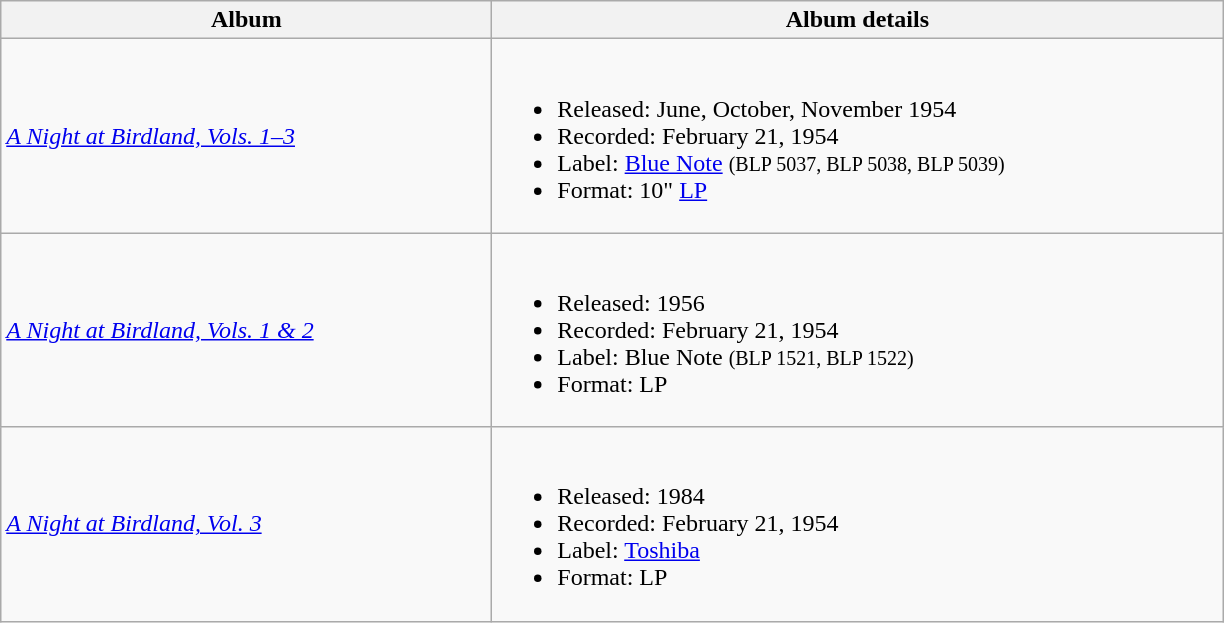<table class="wikitable">
<tr>
<th style="width:20em">Album</th>
<th style="width:30em">Album details</th>
</tr>
<tr>
<td><a href='#'><em>A Night at Birdland, Vols. 1–3</em></a></td>
<td><br><ul><li>Released: June, October, November 1954</li><li>Recorded: February 21, 1954</li><li>Label: <a href='#'>Blue Note</a> <small>(BLP 5037, BLP 5038, BLP 5039)</small></li><li>Format: 10" <a href='#'>LP</a></li></ul></td>
</tr>
<tr>
<td><em><a href='#'>A Night at Birdland, Vols. 1 & 2</a></em></td>
<td><br><ul><li>Released: 1956</li><li>Recorded: February 21, 1954</li><li>Label: Blue Note <small>(BLP 1521, BLP 1522)</small></li><li>Format: LP</li></ul></td>
</tr>
<tr>
<td><em><a href='#'>A Night at Birdland, Vol. 3</a></em></td>
<td><br><ul><li>Released: 1984</li><li>Recorded: February 21, 1954</li><li>Label: <a href='#'>Toshiba</a></li><li>Format: LP</li></ul></td>
</tr>
</table>
